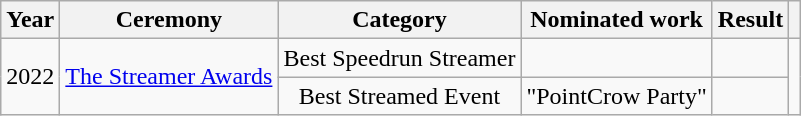<table class="wikitable" style="text-align:center;">
<tr>
<th>Year</th>
<th>Ceremony</th>
<th>Category</th>
<th>Nominated work</th>
<th>Result</th>
<th></th>
</tr>
<tr>
<td rowspan="2">2022</td>
<td rowspan="2"><a href='#'>The Streamer Awards</a></td>
<td>Best Speedrun Streamer</td>
<td></td>
<td></td>
<td rowspan="2"></td>
</tr>
<tr>
<td>Best Streamed Event</td>
<td>"PointCrow Party"</td>
<td></td>
</tr>
</table>
